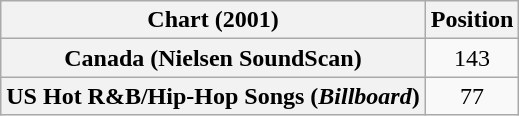<table class="wikitable plainrowheaders" style="text-align:center">
<tr>
<th scope="col">Chart (2001)</th>
<th scope="col">Position</th>
</tr>
<tr>
<th scope="row">Canada (Nielsen SoundScan)</th>
<td>143</td>
</tr>
<tr>
<th scope="row">US Hot R&B/Hip-Hop Songs (<em>Billboard</em>)</th>
<td>77</td>
</tr>
</table>
